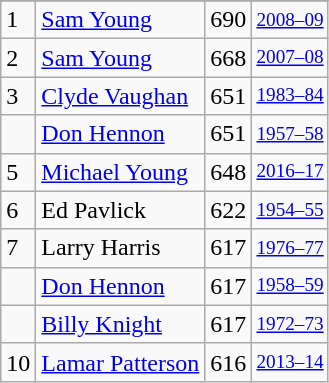<table class="wikitable">
<tr>
</tr>
<tr>
<td>1</td>
<td><a href='#'>Sam Young</a></td>
<td>690</td>
<td style="font-size:80%;"><a href='#'>2008–09</a></td>
</tr>
<tr>
<td>2</td>
<td><a href='#'>Sam Young</a></td>
<td>668</td>
<td style="font-size:80%;"><a href='#'>2007–08</a></td>
</tr>
<tr>
<td>3</td>
<td><a href='#'>Clyde Vaughan</a></td>
<td>651</td>
<td style="font-size:80%;"><a href='#'>1983–84</a></td>
</tr>
<tr>
<td></td>
<td><a href='#'>Don Hennon</a></td>
<td>651</td>
<td style="font-size:80%;"><a href='#'>1957–58</a></td>
</tr>
<tr>
<td>5</td>
<td><a href='#'>Michael Young</a></td>
<td>648</td>
<td style="font-size:80%;"><a href='#'>2016–17</a></td>
</tr>
<tr>
<td>6</td>
<td>Ed Pavlick</td>
<td>622</td>
<td style="font-size:80%;"><a href='#'>1954–55</a></td>
</tr>
<tr>
<td>7</td>
<td>Larry Harris</td>
<td>617</td>
<td style="font-size:80%;"><a href='#'>1976–77</a></td>
</tr>
<tr>
<td></td>
<td><a href='#'>Don Hennon</a></td>
<td>617</td>
<td style="font-size:80%;"><a href='#'>1958–59</a></td>
</tr>
<tr>
<td></td>
<td><a href='#'>Billy Knight</a></td>
<td>617</td>
<td style="font-size:80%;"><a href='#'>1972–73</a></td>
</tr>
<tr>
<td>10</td>
<td><a href='#'>Lamar Patterson</a></td>
<td>616</td>
<td style="font-size:80%;"><a href='#'>2013–14</a></td>
</tr>
</table>
